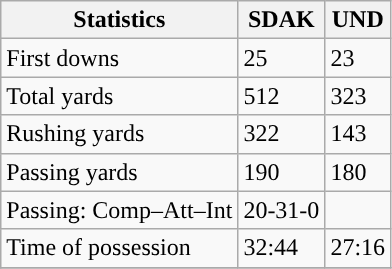<table class="wikitable" style="float: left;">
<tr>
<th>Statistics</th>
<th>SDAK</th>
<th>UND</th>
</tr>
<tr>
<td>First downs</td>
<td>25</td>
<td>23</td>
</tr>
<tr>
<td>Total yards</td>
<td>512</td>
<td>323</td>
</tr>
<tr>
<td>Rushing yards</td>
<td>322</td>
<td>143</td>
</tr>
<tr>
<td>Passing yards</td>
<td>190</td>
<td>180</td>
</tr>
<tr>
<td>Passing: Comp–Att–Int</td>
<td 15-23-1>20-31-0</td>
</tr>
<tr>
<td>Time of possession</td>
<td>32:44</td>
<td>27:16</td>
</tr>
<tr>
</tr>
</table>
